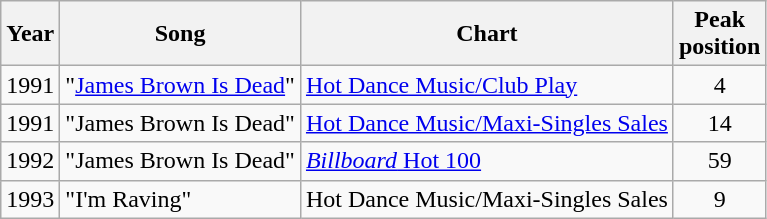<table class="wikitable">
<tr>
<th align="left">Year</th>
<th align="left">Song</th>
<th align="left">Chart</th>
<th align="center">Peak<br>position</th>
</tr>
<tr>
<td align="left">1991</td>
<td align="left">"<a href='#'>James Brown Is Dead</a>"</td>
<td align="left"><a href='#'>Hot Dance Music/Club Play</a></td>
<td align="center">4</td>
</tr>
<tr>
<td align="left">1991</td>
<td align="left">"James Brown Is Dead"</td>
<td align="left"><a href='#'>Hot Dance Music/Maxi-Singles Sales</a></td>
<td align="center">14</td>
</tr>
<tr>
<td align="left">1992</td>
<td align="left">"James Brown Is Dead"</td>
<td align="left"><a href='#'><em>Billboard</em> Hot 100</a></td>
<td align="center">59</td>
</tr>
<tr>
<td align="left">1993</td>
<td align="left">"I'm Raving"</td>
<td align="left">Hot Dance Music/Maxi-Singles Sales</td>
<td align="center">9</td>
</tr>
</table>
